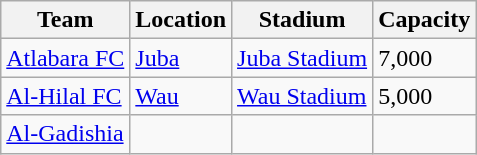<table class="wikitable sortable">
<tr>
<th>Team</th>
<th>Location</th>
<th>Stadium</th>
<th>Capacity</th>
</tr>
<tr>
<td><a href='#'>Atlabara FC</a></td>
<td><a href='#'>Juba</a></td>
<td><a href='#'>Juba Stadium</a></td>
<td>7,000</td>
</tr>
<tr>
<td><a href='#'>Al-Hilal FC</a></td>
<td><a href='#'>Wau</a></td>
<td><a href='#'>Wau Stadium</a></td>
<td>5,000</td>
</tr>
<tr>
<td><a href='#'>Al-Gadishia</a></td>
<td></td>
<td></td>
<td></td>
</tr>
</table>
